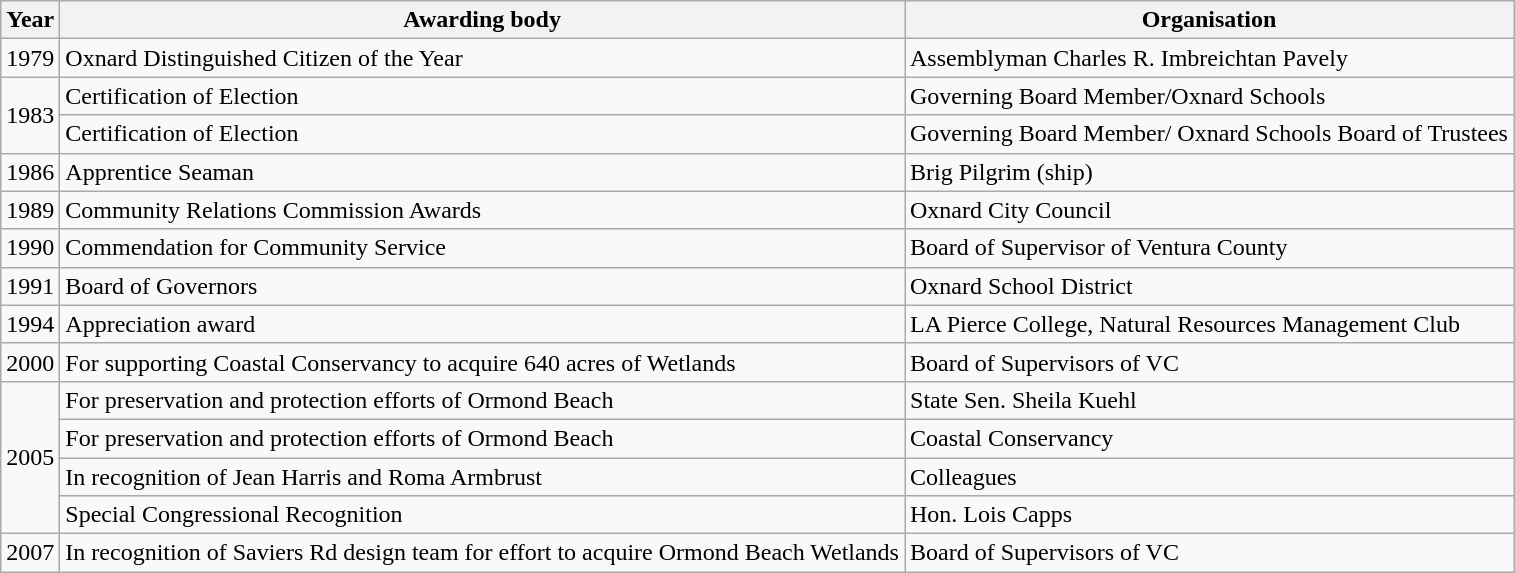<table class="wikitable sortable">
<tr>
<th>Year</th>
<th>Awarding body</th>
<th>Organisation</th>
</tr>
<tr>
<td>1979</td>
<td>Oxnard Distinguished Citizen of the Year</td>
<td>Assemblyman Charles R. Imbreichtan Pavely</td>
</tr>
<tr>
<td rowspan="2">1983</td>
<td>Certification of Election</td>
<td>Governing Board Member/Oxnard Schools</td>
</tr>
<tr>
<td>Certification of Election</td>
<td>Governing Board Member/ Oxnard Schools Board of Trustees</td>
</tr>
<tr>
<td>1986</td>
<td>Apprentice Seaman</td>
<td>Brig Pilgrim (ship)</td>
</tr>
<tr>
<td>1989</td>
<td>Community Relations Commission Awards</td>
<td>Oxnard City Council</td>
</tr>
<tr>
<td>1990</td>
<td>Commendation for Community Service</td>
<td>Board of Supervisor of Ventura County</td>
</tr>
<tr>
<td>1991</td>
<td>Board of Governors</td>
<td>Oxnard School District</td>
</tr>
<tr>
<td>1994</td>
<td>Appreciation award</td>
<td>LA Pierce College, Natural Resources Management Club</td>
</tr>
<tr>
<td>2000</td>
<td>For supporting Coastal Conservancy to acquire 640 acres of Wetlands</td>
<td>Board of Supervisors of VC</td>
</tr>
<tr>
<td rowspan="4">2005</td>
<td>For preservation and protection efforts of Ormond Beach</td>
<td>State Sen. Sheila Kuehl</td>
</tr>
<tr>
<td>For preservation and protection efforts of Ormond Beach</td>
<td>Coastal Conservancy</td>
</tr>
<tr>
<td>In recognition of Jean Harris and Roma Armbrust</td>
<td>Colleagues</td>
</tr>
<tr>
<td>Special Congressional Recognition</td>
<td>Hon. Lois Capps</td>
</tr>
<tr>
<td>2007</td>
<td>In recognition of Saviers Rd design team for effort to acquire Ormond Beach Wetlands</td>
<td>Board of Supervisors of VC</td>
</tr>
</table>
